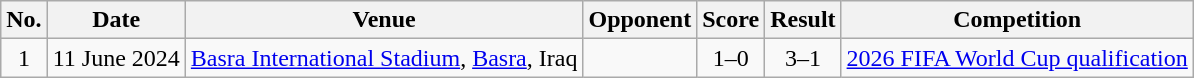<table class="wikitable sortable">
<tr>
<th scope="col">No.</th>
<th scope="col">Date</th>
<th scope="col">Venue</th>
<th scope="col">Opponent</th>
<th scope="col">Score</th>
<th scope="col">Result</th>
<th scope="col">Competition</th>
</tr>
<tr>
<td style="text-align:center">1</td>
<td>11 June 2024</td>
<td><a href='#'>Basra International Stadium</a>, <a href='#'>Basra</a>, Iraq</td>
<td></td>
<td style="text-align:center">1–0</td>
<td style="text-align:center">3–1</td>
<td><a href='#'>2026 FIFA World Cup qualification</a></td>
</tr>
</table>
